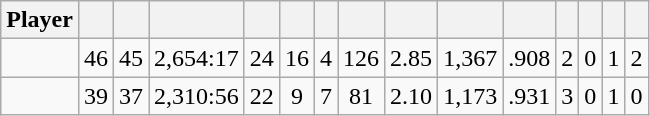<table class="wikitable sortable" style="text-align:center;">
<tr>
<th>Player</th>
<th></th>
<th></th>
<th></th>
<th></th>
<th></th>
<th></th>
<th></th>
<th></th>
<th></th>
<th></th>
<th></th>
<th></th>
<th></th>
<th></th>
</tr>
<tr>
<td></td>
<td>46</td>
<td>45</td>
<td>2,654:17</td>
<td>24</td>
<td>16</td>
<td>4</td>
<td>126</td>
<td>2.85</td>
<td>1,367</td>
<td>.908</td>
<td>2</td>
<td>0</td>
<td>1</td>
<td>2</td>
</tr>
<tr>
<td></td>
<td>39</td>
<td>37</td>
<td>2,310:56</td>
<td>22</td>
<td>9</td>
<td>7</td>
<td>81</td>
<td>2.10</td>
<td>1,173</td>
<td>.931</td>
<td>3</td>
<td>0</td>
<td>1</td>
<td>0</td>
</tr>
</table>
